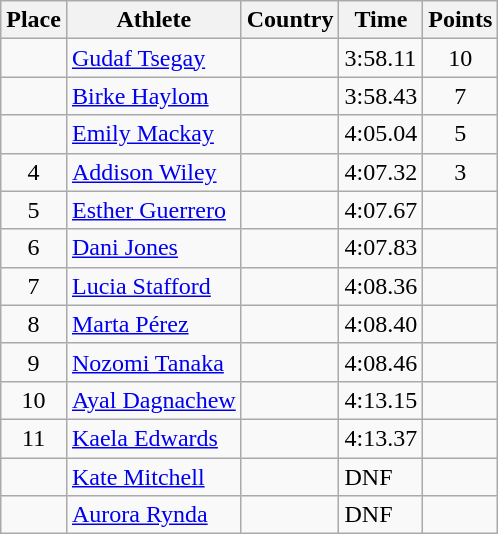<table class="wikitable">
<tr>
<th>Place</th>
<th>Athlete</th>
<th>Country</th>
<th>Time</th>
<th>Points</th>
</tr>
<tr>
<td align=center></td>
<td><a href='#'>Gudaf Tsegay</a></td>
<td></td>
<td>3:58.11</td>
<td align=center>10</td>
</tr>
<tr>
<td align=center></td>
<td><a href='#'>Birke Haylom</a></td>
<td></td>
<td>3:58.43</td>
<td align=center>7</td>
</tr>
<tr>
<td align=center></td>
<td><a href='#'>Emily Mackay</a></td>
<td></td>
<td>4:05.04</td>
<td align=center>5</td>
</tr>
<tr>
<td align=center>4</td>
<td><a href='#'>Addison Wiley</a></td>
<td></td>
<td>4:07.32</td>
<td align=center>3</td>
</tr>
<tr>
<td align=center>5</td>
<td><a href='#'>Esther Guerrero</a></td>
<td></td>
<td>4:07.67</td>
<td align=center></td>
</tr>
<tr>
<td align=center>6</td>
<td><a href='#'>Dani Jones</a></td>
<td></td>
<td>4:07.83</td>
<td align=center></td>
</tr>
<tr>
<td align=center>7</td>
<td><a href='#'>Lucia Stafford</a></td>
<td></td>
<td>4:08.36</td>
<td align=center></td>
</tr>
<tr>
<td align=center>8</td>
<td><a href='#'>Marta Pérez</a></td>
<td></td>
<td>4:08.40</td>
<td align=center></td>
</tr>
<tr>
<td align=center>9</td>
<td><a href='#'>Nozomi Tanaka</a></td>
<td></td>
<td>4:08.46</td>
<td align=center></td>
</tr>
<tr>
<td align=center>10</td>
<td><a href='#'>Ayal Dagnachew</a></td>
<td></td>
<td>4:13.15</td>
<td align=center></td>
</tr>
<tr>
<td align=center>11</td>
<td><a href='#'>Kaela Edwards</a></td>
<td></td>
<td>4:13.37</td>
<td align=center></td>
</tr>
<tr>
<td align=center></td>
<td><a href='#'>Kate Mitchell</a></td>
<td></td>
<td>DNF</td>
<td align=center></td>
</tr>
<tr>
<td align=center></td>
<td><a href='#'>Aurora Rynda</a></td>
<td></td>
<td>DNF</td>
<td align=center></td>
</tr>
</table>
